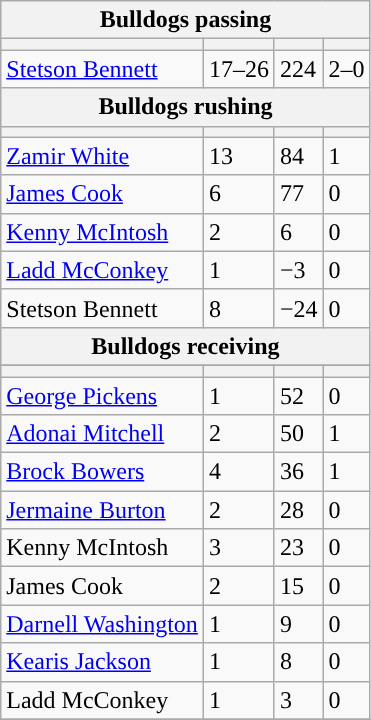<table class="wikitable plainrowheaders">
<tr>
<th colspan="6">Bulldogs passing</th>
</tr>
<tr>
<th scope="col"></th>
<th scope="col"></th>
<th scope="col"></th>
<th scope="col"></th>
</tr>
<tr>
<td><a href='#'>Stetson Bennett</a></td>
<td>17–26</td>
<td>224</td>
<td>2–0</td>
</tr>
<tr>
<th colspan="6">Bulldogs rushing</th>
</tr>
<tr>
<th scope="col"></th>
<th scope="col"></th>
<th scope="col"></th>
<th scope="col"></th>
</tr>
<tr>
<td><a href='#'>Zamir White</a></td>
<td>13</td>
<td>84</td>
<td>1</td>
</tr>
<tr>
<td><a href='#'>James Cook</a></td>
<td>6</td>
<td>77</td>
<td>0</td>
</tr>
<tr>
<td><a href='#'>Kenny McIntosh</a></td>
<td>2</td>
<td>6</td>
<td>0</td>
</tr>
<tr>
<td><a href='#'>Ladd McConkey</a></td>
<td>1</td>
<td>−3</td>
<td>0</td>
</tr>
<tr>
<td>Stetson Bennett</td>
<td>8</td>
<td>−24</td>
<td>0</td>
</tr>
<tr>
<th colspan="6">Bulldogs receiving</th>
</tr>
<tr>
</tr>
<tr>
<th scope="col"></th>
<th scope="col"></th>
<th scope="col"></th>
<th scope="col"></th>
</tr>
<tr>
<td><a href='#'>George Pickens</a></td>
<td>1</td>
<td>52</td>
<td>0</td>
</tr>
<tr>
<td><a href='#'>Adonai Mitchell</a></td>
<td>2</td>
<td>50</td>
<td>1</td>
</tr>
<tr>
<td><a href='#'>Brock Bowers</a></td>
<td>4</td>
<td>36</td>
<td>1</td>
</tr>
<tr>
<td><a href='#'>Jermaine Burton</a></td>
<td>2</td>
<td>28</td>
<td>0</td>
</tr>
<tr>
<td>Kenny McIntosh</td>
<td>3</td>
<td>23</td>
<td>0</td>
</tr>
<tr>
<td>James Cook</td>
<td>2</td>
<td>15</td>
<td>0</td>
</tr>
<tr>
<td><a href='#'>Darnell Washington</a></td>
<td>1</td>
<td>9</td>
<td>0</td>
</tr>
<tr>
<td><a href='#'>Kearis Jackson</a></td>
<td>1</td>
<td>8</td>
<td>0</td>
</tr>
<tr>
<td>Ladd McConkey</td>
<td>1</td>
<td>3</td>
<td>0</td>
</tr>
<tr>
</tr>
</table>
